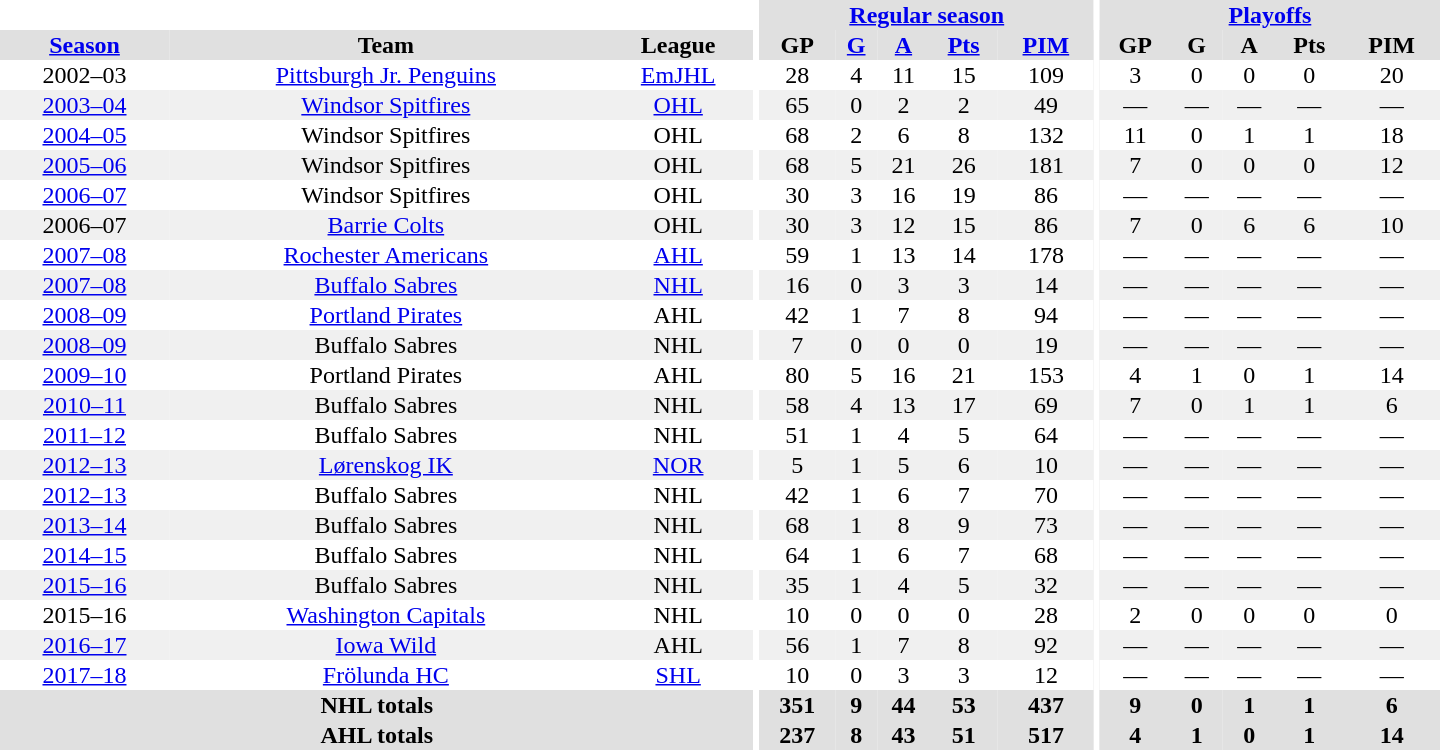<table border="0" cellpadding="1" cellspacing="0" style="text-align:center; width:60em">
<tr bgcolor="#e0e0e0">
<th colspan="3" bgcolor="#ffffff"></th>
<th rowspan="100" bgcolor="#ffffff"></th>
<th colspan="5"><a href='#'>Regular season</a></th>
<th rowspan="100" bgcolor="#ffffff"></th>
<th colspan="5"><a href='#'>Playoffs</a></th>
</tr>
<tr bgcolor="#e0e0e0">
<th><a href='#'>Season</a></th>
<th>Team</th>
<th>League</th>
<th>GP</th>
<th><a href='#'>G</a></th>
<th><a href='#'>A</a></th>
<th><a href='#'>Pts</a></th>
<th><a href='#'>PIM</a></th>
<th>GP</th>
<th>G</th>
<th>A</th>
<th>Pts</th>
<th>PIM</th>
</tr>
<tr>
<td>2002–03</td>
<td><a href='#'>Pittsburgh Jr. Penguins</a></td>
<td><a href='#'>EmJHL</a></td>
<td>28</td>
<td>4</td>
<td>11</td>
<td>15</td>
<td>109</td>
<td>3</td>
<td>0</td>
<td>0</td>
<td>0</td>
<td>20</td>
</tr>
<tr bgcolor="#f0f0f0">
<td><a href='#'>2003–04</a></td>
<td><a href='#'>Windsor Spitfires</a></td>
<td><a href='#'>OHL</a></td>
<td>65</td>
<td>0</td>
<td>2</td>
<td>2</td>
<td>49</td>
<td>—</td>
<td>—</td>
<td>—</td>
<td>—</td>
<td>—</td>
</tr>
<tr>
<td><a href='#'>2004–05</a></td>
<td>Windsor Spitfires</td>
<td>OHL</td>
<td>68</td>
<td>2</td>
<td>6</td>
<td>8</td>
<td>132</td>
<td>11</td>
<td>0</td>
<td>1</td>
<td>1</td>
<td>18</td>
</tr>
<tr bgcolor="#f0f0f0">
<td><a href='#'>2005–06</a></td>
<td>Windsor Spitfires</td>
<td>OHL</td>
<td>68</td>
<td>5</td>
<td>21</td>
<td>26</td>
<td>181</td>
<td>7</td>
<td>0</td>
<td>0</td>
<td>0</td>
<td>12</td>
</tr>
<tr>
<td><a href='#'>2006–07</a></td>
<td>Windsor Spitfires</td>
<td>OHL</td>
<td>30</td>
<td>3</td>
<td>16</td>
<td>19</td>
<td>86</td>
<td>—</td>
<td>—</td>
<td>—</td>
<td>—</td>
<td>—</td>
</tr>
<tr bgcolor="#f0f0f0">
<td>2006–07</td>
<td><a href='#'>Barrie Colts</a></td>
<td>OHL</td>
<td>30</td>
<td>3</td>
<td>12</td>
<td>15</td>
<td>86</td>
<td>7</td>
<td>0</td>
<td>6</td>
<td>6</td>
<td>10</td>
</tr>
<tr>
<td><a href='#'>2007–08</a></td>
<td><a href='#'>Rochester Americans</a></td>
<td><a href='#'>AHL</a></td>
<td>59</td>
<td>1</td>
<td>13</td>
<td>14</td>
<td>178</td>
<td>—</td>
<td>—</td>
<td>—</td>
<td>—</td>
<td>—</td>
</tr>
<tr bgcolor="#f0f0f0">
<td><a href='#'>2007–08</a></td>
<td><a href='#'>Buffalo Sabres</a></td>
<td><a href='#'>NHL</a></td>
<td>16</td>
<td>0</td>
<td>3</td>
<td>3</td>
<td>14</td>
<td>—</td>
<td>—</td>
<td>—</td>
<td>—</td>
<td>—</td>
</tr>
<tr>
<td><a href='#'>2008–09</a></td>
<td><a href='#'>Portland Pirates</a></td>
<td>AHL</td>
<td>42</td>
<td>1</td>
<td>7</td>
<td>8</td>
<td>94</td>
<td>—</td>
<td>—</td>
<td>—</td>
<td>—</td>
<td>—</td>
</tr>
<tr bgcolor="#f0f0f0">
<td><a href='#'>2008–09</a></td>
<td>Buffalo Sabres</td>
<td>NHL</td>
<td>7</td>
<td>0</td>
<td>0</td>
<td>0</td>
<td>19</td>
<td>—</td>
<td>—</td>
<td>—</td>
<td>—</td>
<td>—</td>
</tr>
<tr>
<td><a href='#'>2009–10</a></td>
<td>Portland Pirates</td>
<td>AHL</td>
<td>80</td>
<td>5</td>
<td>16</td>
<td>21</td>
<td>153</td>
<td>4</td>
<td>1</td>
<td>0</td>
<td>1</td>
<td>14</td>
</tr>
<tr bgcolor="#f0f0f0">
<td><a href='#'>2010–11</a></td>
<td>Buffalo Sabres</td>
<td>NHL</td>
<td>58</td>
<td>4</td>
<td>13</td>
<td>17</td>
<td>69</td>
<td>7</td>
<td>0</td>
<td>1</td>
<td>1</td>
<td>6</td>
</tr>
<tr>
<td><a href='#'>2011–12</a></td>
<td>Buffalo Sabres</td>
<td>NHL</td>
<td>51</td>
<td>1</td>
<td>4</td>
<td>5</td>
<td>64</td>
<td>—</td>
<td>—</td>
<td>—</td>
<td>—</td>
<td>—</td>
</tr>
<tr bgcolor="#f0f0f0">
<td><a href='#'>2012–13</a></td>
<td><a href='#'>Lørenskog IK</a></td>
<td><a href='#'>NOR</a></td>
<td>5</td>
<td>1</td>
<td>5</td>
<td>6</td>
<td>10</td>
<td>—</td>
<td>—</td>
<td>—</td>
<td>—</td>
<td>—</td>
</tr>
<tr>
<td><a href='#'>2012–13</a></td>
<td>Buffalo Sabres</td>
<td>NHL</td>
<td>42</td>
<td>1</td>
<td>6</td>
<td>7</td>
<td>70</td>
<td>—</td>
<td>—</td>
<td>—</td>
<td>—</td>
<td>—</td>
</tr>
<tr bgcolor="#f0f0f0">
<td><a href='#'>2013–14</a></td>
<td>Buffalo Sabres</td>
<td>NHL</td>
<td>68</td>
<td>1</td>
<td>8</td>
<td>9</td>
<td>73</td>
<td>—</td>
<td>—</td>
<td>—</td>
<td>—</td>
<td>—</td>
</tr>
<tr>
<td><a href='#'>2014–15</a></td>
<td>Buffalo Sabres</td>
<td>NHL</td>
<td>64</td>
<td>1</td>
<td>6</td>
<td>7</td>
<td>68</td>
<td>—</td>
<td>—</td>
<td>—</td>
<td>—</td>
<td>—</td>
</tr>
<tr bgcolor="#f0f0f0">
<td><a href='#'>2015–16</a></td>
<td>Buffalo Sabres</td>
<td>NHL</td>
<td>35</td>
<td>1</td>
<td>4</td>
<td>5</td>
<td>32</td>
<td>—</td>
<td>—</td>
<td>—</td>
<td>—</td>
<td>—</td>
</tr>
<tr>
<td>2015–16</td>
<td><a href='#'>Washington Capitals</a></td>
<td>NHL</td>
<td>10</td>
<td>0</td>
<td>0</td>
<td>0</td>
<td>28</td>
<td>2</td>
<td>0</td>
<td>0</td>
<td>0</td>
<td>0</td>
</tr>
<tr bgcolor="#f0f0f0">
<td><a href='#'>2016–17</a></td>
<td><a href='#'>Iowa Wild</a></td>
<td>AHL</td>
<td>56</td>
<td>1</td>
<td>7</td>
<td>8</td>
<td>92</td>
<td>—</td>
<td>—</td>
<td>—</td>
<td>—</td>
<td>—</td>
</tr>
<tr>
<td><a href='#'>2017–18</a></td>
<td><a href='#'>Frölunda HC</a></td>
<td><a href='#'>SHL</a></td>
<td>10</td>
<td>0</td>
<td>3</td>
<td>3</td>
<td>12</td>
<td>—</td>
<td>—</td>
<td>—</td>
<td>—</td>
<td>—</td>
</tr>
<tr bgcolor="#e0e0e0">
<th colspan="3">NHL totals</th>
<th>351</th>
<th>9</th>
<th>44</th>
<th>53</th>
<th>437</th>
<th>9</th>
<th>0</th>
<th>1</th>
<th>1</th>
<th>6</th>
</tr>
<tr bgcolor="#e0e0e0">
<th colspan="3">AHL totals</th>
<th>237</th>
<th>8</th>
<th>43</th>
<th>51</th>
<th>517</th>
<th>4</th>
<th>1</th>
<th>0</th>
<th>1</th>
<th>14</th>
</tr>
</table>
